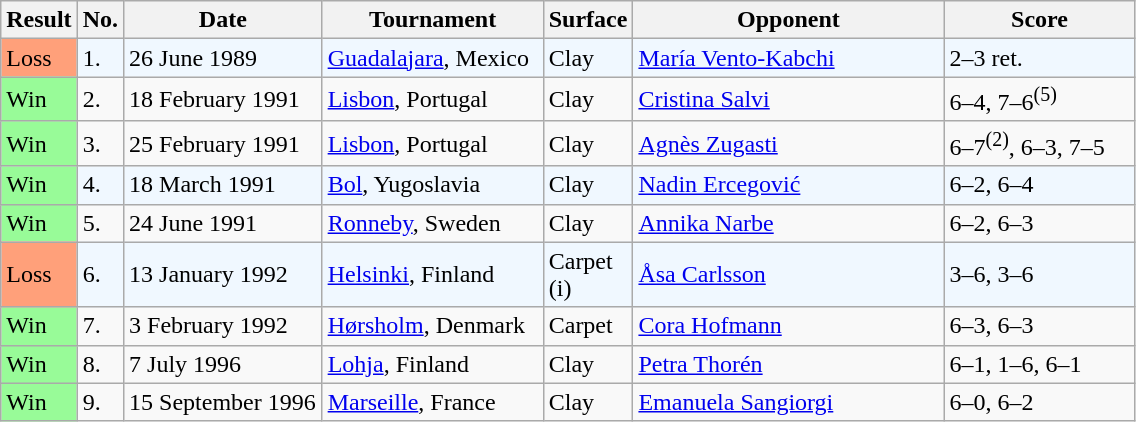<table class="sortable wikitable">
<tr>
<th>Result</th>
<th>No.</th>
<th width=125>Date</th>
<th width=140>Tournament</th>
<th width=50>Surface</th>
<th width=200>Opponent</th>
<th style="width:120px" class="unsortable">Score</th>
</tr>
<tr bgcolor="#f0f8ff">
<td style="background:#ffa07a;">Loss</td>
<td>1.</td>
<td>26 June 1989</td>
<td><a href='#'>Guadalajara</a>, Mexico</td>
<td>Clay</td>
<td> <a href='#'>María Vento-Kabchi</a></td>
<td>2–3 ret.</td>
</tr>
<tr>
<td style="background:#98fb98;">Win</td>
<td>2.</td>
<td>18 February 1991</td>
<td><a href='#'>Lisbon</a>, Portugal</td>
<td>Clay</td>
<td> <a href='#'>Cristina Salvi</a></td>
<td>6–4, 7–6<sup>(5)</sup></td>
</tr>
<tr>
<td style="background:#98fb98;">Win</td>
<td>3.</td>
<td>25 February 1991</td>
<td><a href='#'>Lisbon</a>, Portugal</td>
<td>Clay</td>
<td> <a href='#'>Agnès Zugasti</a></td>
<td>6–7<sup>(2)</sup>, 6–3, 7–5</td>
</tr>
<tr style="background:#f0f8ff;">
<td style="background:#98fb98;">Win</td>
<td>4.</td>
<td>18 March 1991</td>
<td><a href='#'>Bol</a>, Yugoslavia</td>
<td>Clay</td>
<td> <a href='#'>Nadin Ercegović</a></td>
<td>6–2, 6–4</td>
</tr>
<tr>
<td style="background:#98fb98;">Win</td>
<td>5.</td>
<td>24 June 1991</td>
<td><a href='#'>Ronneby</a>, Sweden</td>
<td>Clay</td>
<td> <a href='#'>Annika Narbe</a></td>
<td>6–2, 6–3</td>
</tr>
<tr style="background:#f0f8ff;">
<td style="background:#ffa07a;">Loss</td>
<td>6.</td>
<td>13 January 1992</td>
<td><a href='#'>Helsinki</a>, Finland</td>
<td>Carpet (i)</td>
<td> <a href='#'>Åsa Carlsson</a></td>
<td>3–6, 3–6</td>
</tr>
<tr>
<td style="background:#98fb98;">Win</td>
<td>7.</td>
<td>3 February 1992</td>
<td><a href='#'>Hørsholm</a>, Denmark</td>
<td>Carpet</td>
<td> <a href='#'>Cora Hofmann</a></td>
<td>6–3, 6–3</td>
</tr>
<tr>
<td style="background:#98fb98;">Win</td>
<td>8.</td>
<td>7 July 1996</td>
<td><a href='#'>Lohja</a>, Finland</td>
<td>Clay</td>
<td> <a href='#'>Petra Thorén</a></td>
<td>6–1, 1–6, 6–1</td>
</tr>
<tr>
<td style="background:#98fb98;">Win</td>
<td>9.</td>
<td>15 September 1996</td>
<td><a href='#'>Marseille</a>, France</td>
<td>Clay</td>
<td> <a href='#'>Emanuela Sangiorgi</a></td>
<td>6–0, 6–2</td>
</tr>
</table>
